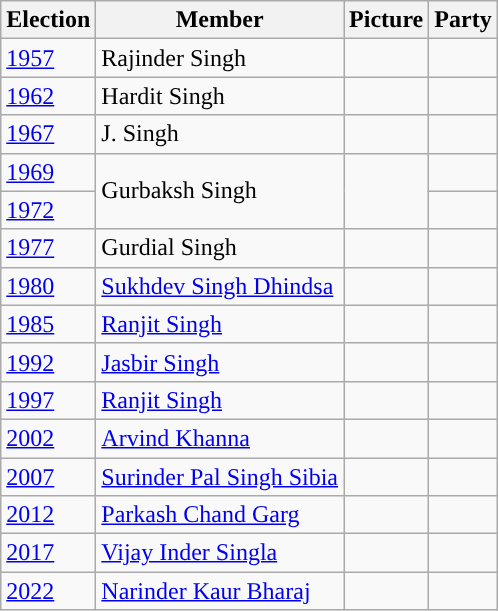<table class="wikitable sortable">
<tr>
<th>Election</th>
<th>Member</th>
<th>Picture</th>
<th colspan="2">Party</th>
</tr>
<tr>
<td><a href='#'>1957</a></td>
<td>Rajinder Singh</td>
<td></td>
<td></td>
</tr>
<tr>
<td><a href='#'>1962</a></td>
<td>Hardit Singh</td>
<td></td>
<td></td>
</tr>
<tr>
<td><a href='#'>1967</a></td>
<td>J. Singh</td>
<td></td>
<td></td>
</tr>
<tr>
<td><a href='#'>1969</a></td>
<td rowspan="2">Gurbaksh Singh</td>
<td rowspan="2"></td>
<td></td>
</tr>
<tr>
<td><a href='#'>1972</a></td>
</tr>
<tr>
<td><a href='#'>1977</a></td>
<td>Gurdial Singh</td>
<td></td>
<td></td>
</tr>
<tr>
<td><a href='#'>1980</a></td>
<td><a href='#'>Sukhdev Singh Dhindsa</a></td>
<td></td>
<td></td>
</tr>
<tr>
<td><a href='#'>1985</a></td>
<td><a href='#'>Ranjit Singh</a></td>
<td></td>
</tr>
<tr>
<td><a href='#'>1992</a></td>
<td><a href='#'>Jasbir Singh</a></td>
<td></td>
<td></td>
</tr>
<tr>
<td><a href='#'>1997</a></td>
<td><a href='#'>Ranjit Singh</a></td>
<td></td>
<td></td>
</tr>
<tr>
<td><a href='#'>2002</a></td>
<td><a href='#'>Arvind Khanna</a></td>
<td></td>
<td></td>
</tr>
<tr>
<td><a href='#'>2007</a></td>
<td><a href='#'>Surinder Pal Singh Sibia</a></td>
<td></td>
</tr>
<tr>
<td><a href='#'>2012</a></td>
<td><a href='#'>Parkash Chand Garg</a></td>
<td></td>
<td></td>
</tr>
<tr>
<td><a href='#'>2017</a></td>
<td><a href='#'>Vijay Inder Singla</a></td>
<td></td>
<td></td>
</tr>
<tr>
<td><a href='#'>2022</a></td>
<td><a href='#'>Narinder Kaur Bharaj</a></td>
<td></td>
<td></td>
</tr>
</table>
